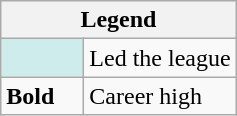<table class="wikitable mw-collapsible mw-collapsed">
<tr>
<th colspan="2">Legend</th>
</tr>
<tr>
<td style="background:#cfecec; width:3em;"></td>
<td>Led the league</td>
</tr>
<tr>
<td><strong>Bold</strong></td>
<td>Career high</td>
</tr>
</table>
